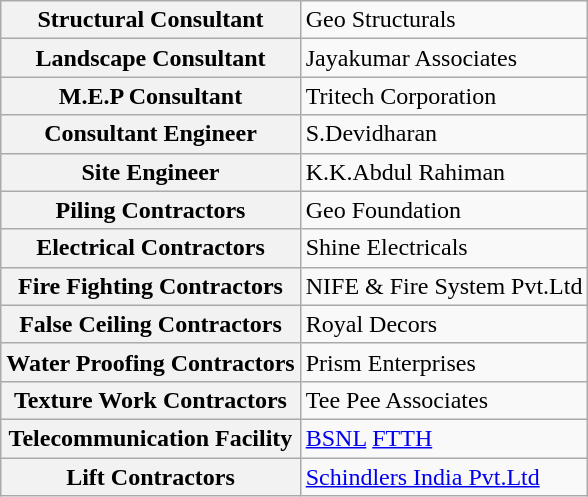<table class="wikitable" border="1">
<tr>
<th>Structural Consultant</th>
<td>Geo Structurals</td>
</tr>
<tr>
<th>Landscape Consultant</th>
<td>Jayakumar Associates</td>
</tr>
<tr>
<th>M.E.P Consultant</th>
<td>Tritech Corporation</td>
</tr>
<tr>
<th>Consultant Engineer</th>
<td>S.Devidharan</td>
</tr>
<tr>
<th>Site Engineer</th>
<td>K.K.Abdul Rahiman</td>
</tr>
<tr>
<th>Piling Contractors</th>
<td>Geo Foundation</td>
</tr>
<tr>
<th>Electrical Contractors</th>
<td>Shine Electricals</td>
</tr>
<tr>
<th>Fire Fighting Contractors</th>
<td>NIFE & Fire System Pvt.Ltd</td>
</tr>
<tr>
<th>False Ceiling Contractors</th>
<td>Royal Decors</td>
</tr>
<tr>
<th>Water Proofing Contractors</th>
<td>Prism Enterprises</td>
</tr>
<tr>
<th>Texture Work Contractors</th>
<td>Tee Pee Associates</td>
</tr>
<tr>
<th>Telecommunication Facility</th>
<td><a href='#'>BSNL</a> <a href='#'>FTTH</a></td>
</tr>
<tr>
<th>Lift Contractors</th>
<td><a href='#'>Schindlers India Pvt.Ltd</a></td>
</tr>
</table>
